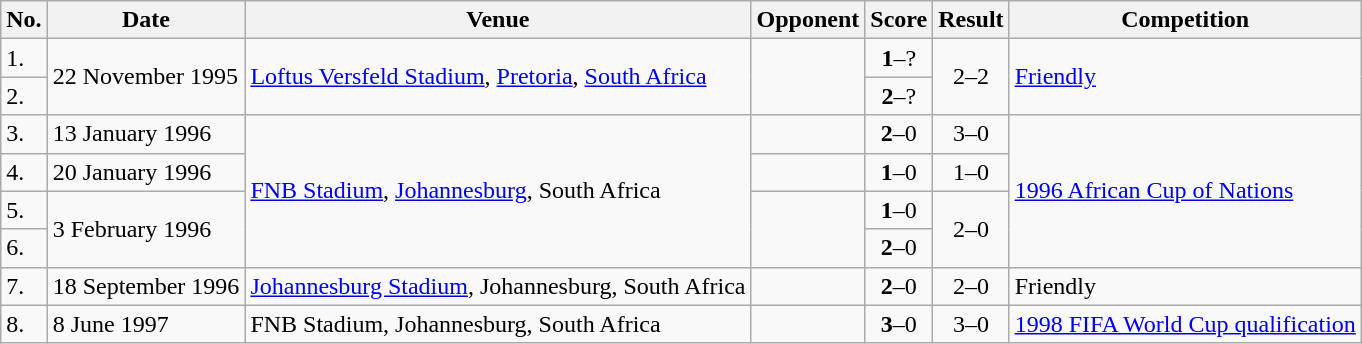<table class="wikitable">
<tr>
<th>No.</th>
<th>Date</th>
<th>Venue</th>
<th>Opponent</th>
<th>Score</th>
<th>Result</th>
<th>Competition</th>
</tr>
<tr>
<td>1.</td>
<td rowspan=2>22 November 1995</td>
<td rowspan=2><a href='#'>Loftus Versfeld Stadium</a>, <a href='#'>Pretoria</a>, <a href='#'>South Africa</a></td>
<td rowspan=2></td>
<td align=center><strong>1</strong>–?</td>
<td rowspan=2 align=center>2–2</td>
<td rowspan=2><a href='#'>Friendly</a></td>
</tr>
<tr>
<td>2.</td>
<td align=center><strong>2</strong>–?</td>
</tr>
<tr>
<td>3.</td>
<td>13 January 1996</td>
<td rowspan=4><a href='#'>FNB Stadium</a>, <a href='#'>Johannesburg</a>, South Africa</td>
<td></td>
<td align=center><strong>2</strong>–0</td>
<td align=center>3–0</td>
<td rowspan=4><a href='#'>1996 African Cup of Nations</a></td>
</tr>
<tr>
<td>4.</td>
<td>20 January 1996</td>
<td></td>
<td align=center><strong>1</strong>–0</td>
<td align=center>1–0</td>
</tr>
<tr>
<td>5.</td>
<td rowspan=2>3 February 1996</td>
<td rowspan=2></td>
<td align=center><strong>1</strong>–0</td>
<td rowspan=2 align=center>2–0</td>
</tr>
<tr>
<td>6.</td>
<td align=center><strong>2</strong>–0</td>
</tr>
<tr>
<td>7.</td>
<td>18 September 1996</td>
<td><a href='#'>Johannesburg Stadium</a>, Johannesburg, South Africa</td>
<td></td>
<td align=center><strong>2</strong>–0</td>
<td align=center>2–0</td>
<td>Friendly</td>
</tr>
<tr>
<td>8.</td>
<td>8 June 1997</td>
<td>FNB Stadium, Johannesburg, South Africa</td>
<td></td>
<td align=center><strong>3</strong>–0</td>
<td align=center>3–0</td>
<td><a href='#'>1998 FIFA World Cup qualification</a></td>
</tr>
</table>
